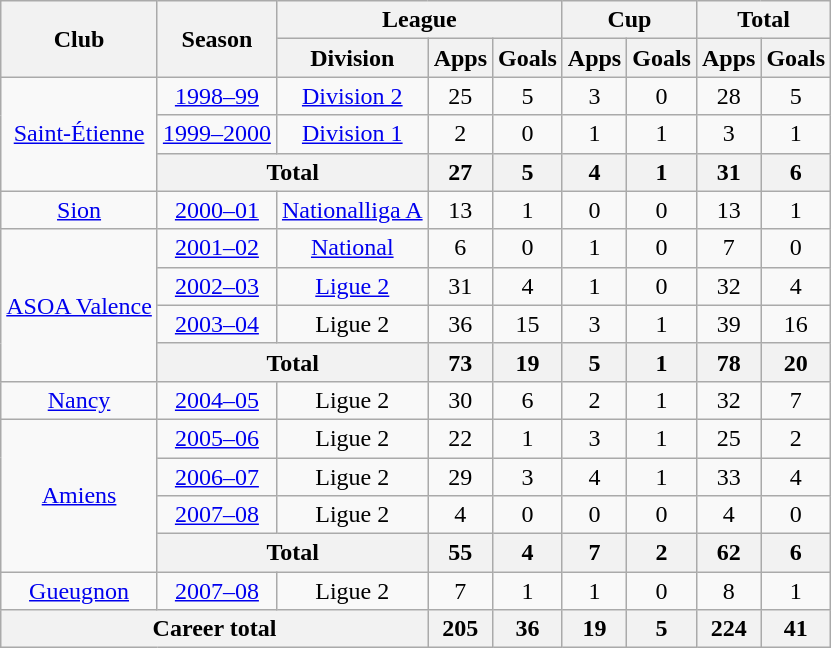<table class="wikitable" style="text-align:center">
<tr>
<th rowspan="2">Club</th>
<th rowspan="2">Season</th>
<th colspan="3">League</th>
<th colspan="2">Cup</th>
<th colspan="2">Total</th>
</tr>
<tr>
<th>Division</th>
<th>Apps</th>
<th>Goals</th>
<th>Apps</th>
<th>Goals</th>
<th>Apps</th>
<th>Goals</th>
</tr>
<tr>
<td rowspan="3"><a href='#'>Saint-Étienne</a></td>
<td><a href='#'>1998–99</a></td>
<td><a href='#'>Division 2</a></td>
<td>25</td>
<td>5</td>
<td>3</td>
<td>0</td>
<td>28</td>
<td>5</td>
</tr>
<tr>
<td><a href='#'>1999–2000</a></td>
<td><a href='#'>Division 1</a></td>
<td>2</td>
<td>0</td>
<td>1</td>
<td>1</td>
<td>3</td>
<td>1</td>
</tr>
<tr>
<th colspan="2">Total</th>
<th>27</th>
<th>5</th>
<th>4</th>
<th>1</th>
<th>31</th>
<th>6</th>
</tr>
<tr>
<td><a href='#'>Sion</a></td>
<td><a href='#'>2000–01</a></td>
<td><a href='#'>Nationalliga A</a></td>
<td>13</td>
<td>1</td>
<td>0</td>
<td>0</td>
<td>13</td>
<td>1</td>
</tr>
<tr>
<td rowspan="4"><a href='#'>ASOA Valence</a></td>
<td><a href='#'>2001–02</a></td>
<td><a href='#'>National</a></td>
<td>6</td>
<td>0</td>
<td>1</td>
<td>0</td>
<td>7</td>
<td>0</td>
</tr>
<tr>
<td><a href='#'>2002–03</a></td>
<td><a href='#'>Ligue 2</a></td>
<td>31</td>
<td>4</td>
<td>1</td>
<td>0</td>
<td>32</td>
<td>4</td>
</tr>
<tr>
<td><a href='#'>2003–04</a></td>
<td>Ligue 2</td>
<td>36</td>
<td>15</td>
<td>3</td>
<td>1</td>
<td>39</td>
<td>16</td>
</tr>
<tr>
<th colspan="2">Total</th>
<th>73</th>
<th>19</th>
<th>5</th>
<th>1</th>
<th>78</th>
<th>20</th>
</tr>
<tr>
<td><a href='#'>Nancy</a></td>
<td><a href='#'>2004–05</a></td>
<td>Ligue 2</td>
<td>30</td>
<td>6</td>
<td>2</td>
<td>1</td>
<td>32</td>
<td>7</td>
</tr>
<tr>
<td rowspan="4"><a href='#'>Amiens</a></td>
<td><a href='#'>2005–06</a></td>
<td>Ligue 2</td>
<td>22</td>
<td>1</td>
<td>3</td>
<td>1</td>
<td>25</td>
<td>2</td>
</tr>
<tr>
<td><a href='#'>2006–07</a></td>
<td>Ligue 2</td>
<td>29</td>
<td>3</td>
<td>4</td>
<td>1</td>
<td>33</td>
<td>4</td>
</tr>
<tr>
<td><a href='#'>2007–08</a></td>
<td>Ligue 2</td>
<td>4</td>
<td>0</td>
<td>0</td>
<td>0</td>
<td>4</td>
<td>0</td>
</tr>
<tr>
<th colspan="2">Total</th>
<th>55</th>
<th>4</th>
<th>7</th>
<th>2</th>
<th>62</th>
<th>6</th>
</tr>
<tr>
<td><a href='#'>Gueugnon</a></td>
<td><a href='#'>2007–08</a></td>
<td>Ligue 2</td>
<td>7</td>
<td>1</td>
<td>1</td>
<td>0</td>
<td>8</td>
<td>1</td>
</tr>
<tr>
<th colspan="3">Career total</th>
<th>205</th>
<th>36</th>
<th>19</th>
<th>5</th>
<th>224</th>
<th>41</th>
</tr>
</table>
